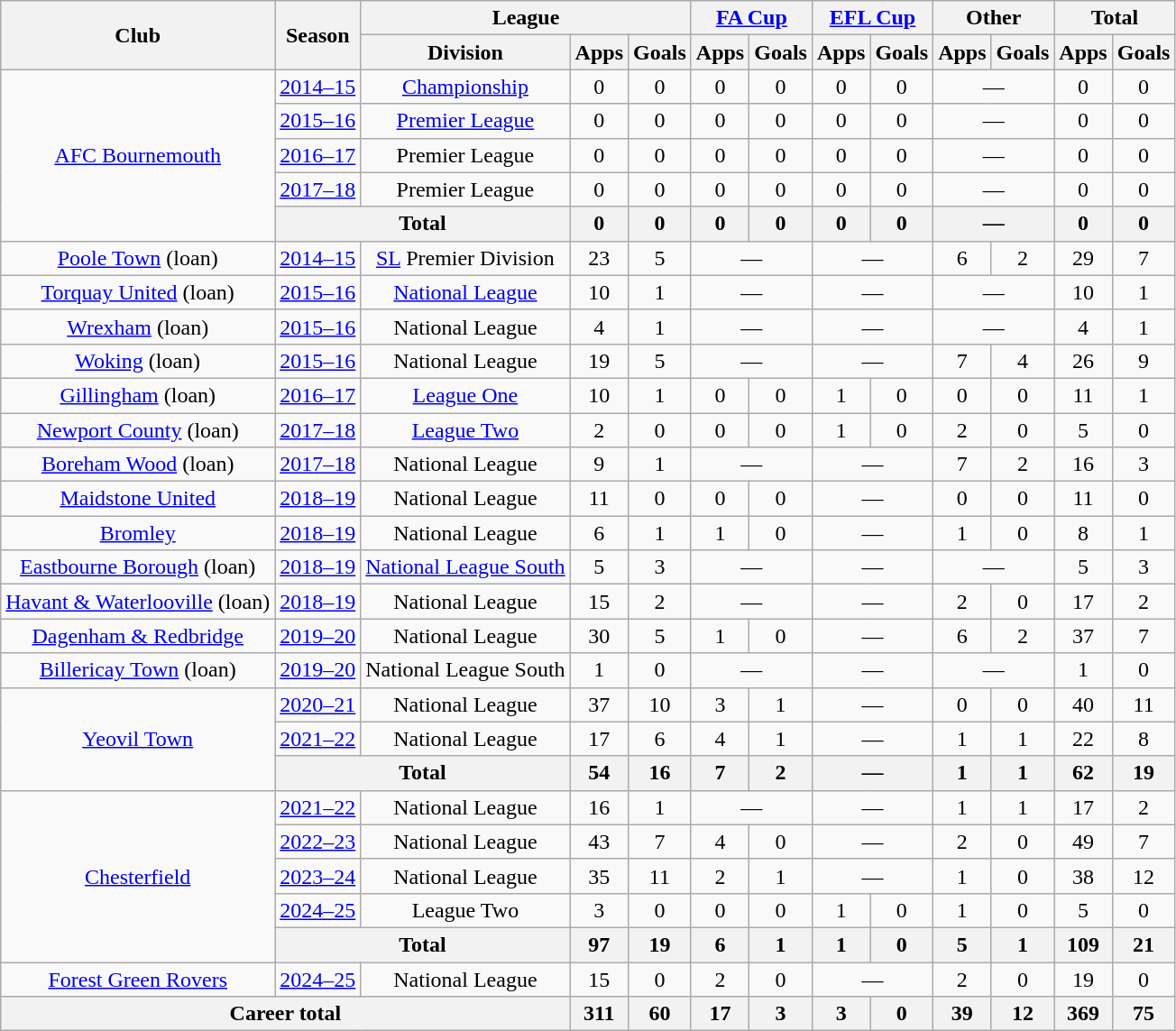<table class=wikitable style="text-align: center">
<tr>
<th rowspan=2>Club</th>
<th rowspan=2>Season</th>
<th colspan=3>League</th>
<th colspan=2><a href='#'>FA Cup</a></th>
<th colspan=2><a href='#'>EFL Cup</a></th>
<th colspan=2>Other</th>
<th colspan=2>Total</th>
</tr>
<tr>
<th>Division</th>
<th>Apps</th>
<th>Goals</th>
<th>Apps</th>
<th>Goals</th>
<th>Apps</th>
<th>Goals</th>
<th>Apps</th>
<th>Goals</th>
<th>Apps</th>
<th>Goals</th>
</tr>
<tr>
<td rowspan=5><a href='#'>AFC Bournemouth</a></td>
<td><a href='#'>2014–15</a></td>
<td><a href='#'>Championship</a></td>
<td>0</td>
<td>0</td>
<td>0</td>
<td>0</td>
<td>0</td>
<td>0</td>
<td colspan=2>—</td>
<td>0</td>
<td>0</td>
</tr>
<tr>
<td><a href='#'>2015–16</a></td>
<td><a href='#'>Premier League</a></td>
<td>0</td>
<td>0</td>
<td>0</td>
<td>0</td>
<td>0</td>
<td>0</td>
<td colspan=2>—</td>
<td>0</td>
<td>0</td>
</tr>
<tr>
<td><a href='#'>2016–17</a></td>
<td>Premier League</td>
<td>0</td>
<td>0</td>
<td>0</td>
<td>0</td>
<td>0</td>
<td>0</td>
<td colspan=2>—</td>
<td>0</td>
<td>0</td>
</tr>
<tr>
<td><a href='#'>2017–18</a></td>
<td>Premier League</td>
<td>0</td>
<td>0</td>
<td>0</td>
<td>0</td>
<td>0</td>
<td>0</td>
<td colspan=2>—</td>
<td>0</td>
<td>0</td>
</tr>
<tr>
<th colspan=2>Total</th>
<th>0</th>
<th>0</th>
<th>0</th>
<th>0</th>
<th>0</th>
<th>0</th>
<th colspan=2>—</th>
<th>0</th>
<th>0</th>
</tr>
<tr>
<td><a href='#'>Poole Town</a> (loan)</td>
<td><a href='#'>2014–15</a></td>
<td><a href='#'>SL</a> Premier Division</td>
<td>23</td>
<td>5</td>
<td colspan=2>—</td>
<td colspan=2>—</td>
<td>6</td>
<td>2</td>
<td>29</td>
<td>7</td>
</tr>
<tr>
<td><a href='#'>Torquay United</a> (loan)</td>
<td><a href='#'>2015–16</a></td>
<td><a href='#'>National League</a></td>
<td>10</td>
<td>1</td>
<td colspan=2>—</td>
<td colspan=2>—</td>
<td colspan=2>—</td>
<td>10</td>
<td>1</td>
</tr>
<tr>
<td><a href='#'>Wrexham</a> (loan)</td>
<td><a href='#'>2015–16</a></td>
<td>National League</td>
<td>4</td>
<td>1</td>
<td colspan=2>—</td>
<td colspan=2>—</td>
<td colspan=2>—</td>
<td>4</td>
<td>1</td>
</tr>
<tr>
<td><a href='#'>Woking</a> (loan)</td>
<td><a href='#'>2015–16</a></td>
<td>National League</td>
<td>19</td>
<td>5</td>
<td colspan=2>—</td>
<td colspan=2>—</td>
<td>7</td>
<td>4</td>
<td>26</td>
<td>9</td>
</tr>
<tr>
<td><a href='#'>Gillingham</a> (loan)</td>
<td><a href='#'>2016–17</a></td>
<td><a href='#'>League One</a></td>
<td>10</td>
<td>1</td>
<td>0</td>
<td>0</td>
<td>1</td>
<td>0</td>
<td>0</td>
<td>0</td>
<td>11</td>
<td>1</td>
</tr>
<tr>
<td><a href='#'>Newport County</a> (loan)</td>
<td><a href='#'>2017–18</a></td>
<td><a href='#'>League Two</a></td>
<td>2</td>
<td>0</td>
<td>0</td>
<td>0</td>
<td>1</td>
<td>0</td>
<td>2</td>
<td>0</td>
<td>5</td>
<td>0</td>
</tr>
<tr>
<td><a href='#'>Boreham Wood</a> (loan)</td>
<td><a href='#'>2017–18</a></td>
<td>National League</td>
<td>9</td>
<td>1</td>
<td colspan=2>—</td>
<td colspan=2>—</td>
<td>7</td>
<td>2</td>
<td>16</td>
<td>3</td>
</tr>
<tr>
<td><a href='#'>Maidstone United</a></td>
<td><a href='#'>2018–19</a></td>
<td>National League</td>
<td>11</td>
<td>0</td>
<td>0</td>
<td>0</td>
<td colspan=2>—</td>
<td>0</td>
<td>0</td>
<td>11</td>
<td>0</td>
</tr>
<tr>
<td><a href='#'>Bromley</a></td>
<td><a href='#'>2018–19</a></td>
<td>National League</td>
<td>6</td>
<td>1</td>
<td>1</td>
<td>0</td>
<td colspan=2>—</td>
<td>1</td>
<td>0</td>
<td>8</td>
<td>1</td>
</tr>
<tr>
<td><a href='#'>Eastbourne Borough</a> (loan)</td>
<td><a href='#'>2018–19</a></td>
<td><a href='#'>National League South</a></td>
<td>5</td>
<td>3</td>
<td colspan=2>—</td>
<td colspan=2>—</td>
<td colspan=2>—</td>
<td>5</td>
<td>3</td>
</tr>
<tr>
<td><a href='#'>Havant & Waterlooville</a> (loan)</td>
<td><a href='#'>2018–19</a></td>
<td>National League</td>
<td>15</td>
<td>2</td>
<td colspan=2>—</td>
<td colspan=2>—</td>
<td>2</td>
<td>0</td>
<td>17</td>
<td>2</td>
</tr>
<tr>
<td><a href='#'>Dagenham & Redbridge</a></td>
<td><a href='#'>2019–20</a></td>
<td>National League</td>
<td>30</td>
<td>5</td>
<td>1</td>
<td>0</td>
<td colspan=2>—</td>
<td>6</td>
<td>2</td>
<td>37</td>
<td>7</td>
</tr>
<tr>
<td><a href='#'>Billericay Town</a> (loan)</td>
<td><a href='#'>2019–20</a></td>
<td>National League South</td>
<td>1</td>
<td>0</td>
<td colspan=2>—</td>
<td colspan=2>—</td>
<td colspan=2>—</td>
<td>1</td>
<td>0</td>
</tr>
<tr>
<td rowspan=3><a href='#'>Yeovil Town</a></td>
<td><a href='#'>2020–21</a></td>
<td>National League</td>
<td>37</td>
<td>10</td>
<td>3</td>
<td>1</td>
<td colspan=2>—</td>
<td>0</td>
<td>0</td>
<td>40</td>
<td>11</td>
</tr>
<tr>
<td><a href='#'>2021–22</a></td>
<td>National League</td>
<td>17</td>
<td>6</td>
<td>4</td>
<td>1</td>
<td colspan=2>—</td>
<td>1</td>
<td>1</td>
<td>22</td>
<td>8</td>
</tr>
<tr>
<th colspan=2>Total</th>
<th>54</th>
<th>16</th>
<th>7</th>
<th>2</th>
<th colspan=2>—</th>
<th>1</th>
<th>1</th>
<th>62</th>
<th>19</th>
</tr>
<tr>
<td rowspan=5><a href='#'>Chesterfield</a></td>
<td><a href='#'>2021–22</a></td>
<td>National League</td>
<td>16</td>
<td>1</td>
<td colspan=2>—</td>
<td colspan=2>—</td>
<td>1</td>
<td>1</td>
<td>17</td>
<td>2</td>
</tr>
<tr>
<td><a href='#'>2022–23</a></td>
<td>National League</td>
<td>43</td>
<td>7</td>
<td>4</td>
<td>0</td>
<td colspan=2>—</td>
<td>2</td>
<td>0</td>
<td>49</td>
<td>7</td>
</tr>
<tr>
<td><a href='#'>2023–24</a></td>
<td>National League</td>
<td>35</td>
<td>11</td>
<td>2</td>
<td>1</td>
<td colspan="2">—</td>
<td>1</td>
<td>0</td>
<td>38</td>
<td>12</td>
</tr>
<tr>
<td><a href='#'>2024–25</a></td>
<td>League Two</td>
<td>3</td>
<td>0</td>
<td>0</td>
<td>0</td>
<td>1</td>
<td>0</td>
<td>1</td>
<td>0</td>
<td>5</td>
<td>0</td>
</tr>
<tr>
<th colspan=2>Total</th>
<th>97</th>
<th>19</th>
<th>6</th>
<th>1</th>
<th>1</th>
<th>0</th>
<th>5</th>
<th>1</th>
<th>109</th>
<th>21</th>
</tr>
<tr>
<td><a href='#'>Forest Green Rovers</a></td>
<td><a href='#'>2024–25</a></td>
<td>National League</td>
<td>15</td>
<td>0</td>
<td>2</td>
<td>0</td>
<td colspan=2>—</td>
<td>2</td>
<td>0</td>
<td>19</td>
<td>0</td>
</tr>
<tr>
<th colspan=3>Career total</th>
<th>311</th>
<th>60</th>
<th>17</th>
<th>3</th>
<th>3</th>
<th>0</th>
<th>39</th>
<th>12</th>
<th>369</th>
<th>75</th>
</tr>
</table>
